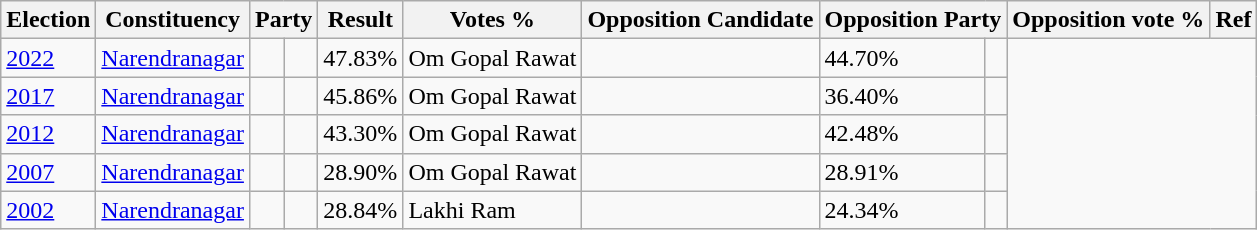<table class="wikitable sortable">
<tr>
<th>Election</th>
<th>Constituency</th>
<th colspan="2">Party</th>
<th>Result</th>
<th>Votes %</th>
<th>Opposition Candidate</th>
<th colspan="2">Opposition Party</th>
<th>Opposition vote %</th>
<th>Ref</th>
</tr>
<tr>
<td><a href='#'>2022</a></td>
<td><a href='#'>Narendranagar</a></td>
<td></td>
<td></td>
<td>47.83%</td>
<td>Om Gopal Rawat</td>
<td></td>
<td>44.70%</td>
<td></td>
</tr>
<tr>
<td><a href='#'>2017</a></td>
<td><a href='#'>Narendranagar</a></td>
<td></td>
<td></td>
<td>45.86%</td>
<td>Om Gopal Rawat</td>
<td></td>
<td>36.40%</td>
<td></td>
</tr>
<tr>
<td><a href='#'>2012</a></td>
<td><a href='#'>Narendranagar</a></td>
<td></td>
<td></td>
<td>43.30%</td>
<td>Om Gopal Rawat</td>
<td></td>
<td>42.48%</td>
<td></td>
</tr>
<tr>
<td><a href='#'>2007</a></td>
<td><a href='#'>Narendranagar</a></td>
<td></td>
<td></td>
<td>28.90%</td>
<td>Om Gopal Rawat</td>
<td></td>
<td>28.91%</td>
<td></td>
</tr>
<tr>
<td><a href='#'>2002</a></td>
<td><a href='#'>Narendranagar</a></td>
<td></td>
<td></td>
<td>28.84%</td>
<td>Lakhi Ram</td>
<td></td>
<td>24.34%</td>
<td></td>
</tr>
</table>
